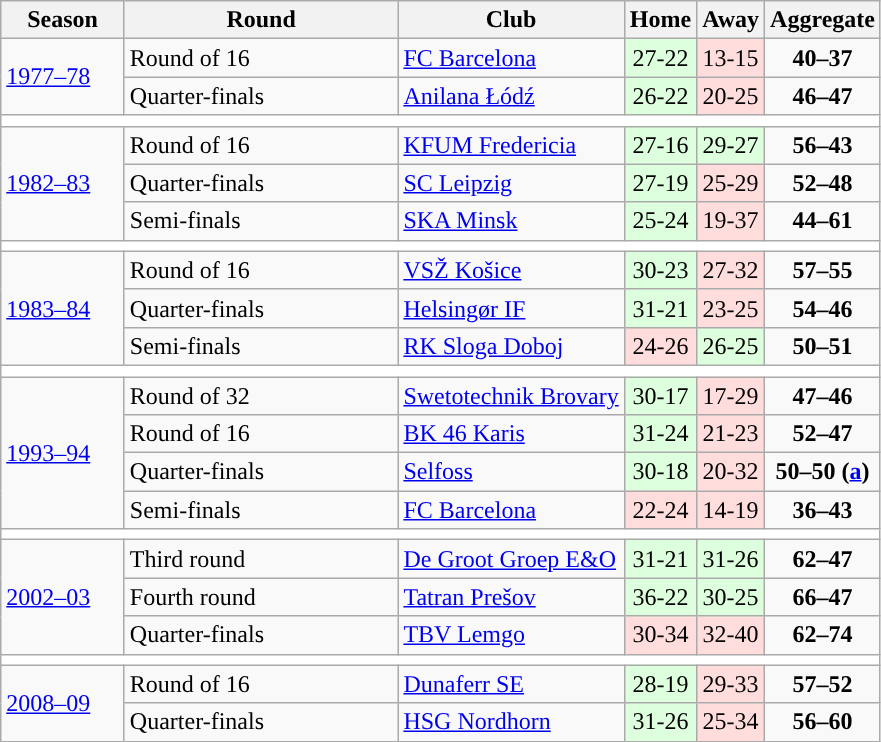<table class="wikitable">
<tr>
<th width=75>Season</th>
<th width=175>Round</th>
<th>Club</th>
<th>Home</th>
<th>Away</th>
<th>Aggregate</th>
</tr>
<tr>
<td rowspan=2><a href='#'>1977–78</a></td>
<td>Round of 16</td>
<td> <a href='#'>FC Barcelona</a></td>
<td style="text-align:center; background:#dfd;">27-22</td>
<td style="text-align:center; background:#fdd;">13-15</td>
<td style="text-align:center;"><strong>40–37</strong></td>
</tr>
<tr>
<td>Quarter-finals</td>
<td> <a href='#'>Anilana Łódź</a></td>
<td style="text-align:center; background:#dfd;">26-22</td>
<td style="text-align:center; background:#fdd;">20-25</td>
<td style="text-align:center;"><strong>46–47</strong></td>
</tr>
<tr>
<td colspan=7 style="text-align: center;" bgcolor=white></td>
</tr>
<tr>
<td rowspan=3><a href='#'>1982–83</a></td>
<td>Round of 16</td>
<td> <a href='#'>KFUM Fredericia</a></td>
<td style="text-align:center; background:#dfd;">27-16</td>
<td style="text-align:center; background:#dfd;">29-27</td>
<td style="text-align:center;"><strong>56–43</strong></td>
</tr>
<tr>
<td>Quarter-finals</td>
<td> <a href='#'>SC Leipzig</a></td>
<td style="text-align:center; background:#dfd;">27-19</td>
<td style="text-align:center; background:#fdd;">25-29</td>
<td style="text-align:center;"><strong>52–48</strong></td>
</tr>
<tr>
<td>Semi-finals</td>
<td> <a href='#'>SKA Minsk</a></td>
<td style="text-align:center; background:#dfd;">25-24</td>
<td style="text-align:center; background:#fdd;">19-37</td>
<td style="text-align:center;"><strong>44–61</strong></td>
</tr>
<tr>
<td colspan=7 style="text-align: center;" bgcolor=white></td>
</tr>
<tr>
<td rowspan=3><a href='#'>1983–84</a></td>
<td>Round of 16</td>
<td> <a href='#'>VSŽ Košice</a></td>
<td style="text-align:center; background:#dfd;">30-23</td>
<td style="text-align:center; background:#fdd;">27-32</td>
<td style="text-align:center;"><strong>57–55</strong></td>
</tr>
<tr>
<td>Quarter-finals</td>
<td> <a href='#'>Helsingør IF</a></td>
<td style="text-align:center; background:#dfd;">31-21</td>
<td style="text-align:center; background:#fdd;">23-25</td>
<td style="text-align:center;"><strong>54–46</strong></td>
</tr>
<tr>
<td>Semi-finals</td>
<td> <a href='#'>RK Sloga Doboj</a></td>
<td style="text-align:center; background:#fdd;">24-26</td>
<td style="text-align:center; background:#dfd;">26-25</td>
<td style="text-align:center;"><strong>50–51</strong></td>
</tr>
<tr>
<td colspan=7 style="text-align: center;" bgcolor=white></td>
</tr>
<tr>
<td rowspan=4><a href='#'>1993–94</a></td>
<td>Round of 32</td>
<td> <a href='#'>Swetotechnik Brovary</a></td>
<td style="text-align:center; background:#dfd;">30-17</td>
<td style="text-align:center; background:#fdd;">17-29</td>
<td style="text-align:center;"><strong>47–46</strong></td>
</tr>
<tr>
<td>Round of 16</td>
<td> <a href='#'>BK 46 Karis</a></td>
<td style="text-align:center; background:#dfd;">31-24</td>
<td style="text-align:center; background:#fdd;">21-23</td>
<td style="text-align:center;"><strong>52–47</strong></td>
</tr>
<tr>
<td>Quarter-finals</td>
<td> <a href='#'>Selfoss</a></td>
<td style="text-align:center; background:#dfd;">30-18</td>
<td style="text-align:center; background:#fdd;">20-32</td>
<td style="text-align:center;"><strong>50–50 (<a href='#'>a</a>)</strong></td>
</tr>
<tr>
<td>Semi-finals</td>
<td> <a href='#'>FC Barcelona</a></td>
<td style="text-align:center; background:#fdd;">22-24</td>
<td style="text-align:center; background:#fdd;">14-19</td>
<td style="text-align:center;"><strong>36–43</strong></td>
</tr>
<tr>
<td colspan=7 style="text-align: center;" bgcolor=white></td>
</tr>
<tr>
<td rowspan=3><a href='#'>2002–03</a></td>
<td>Third round</td>
<td> <a href='#'>De Groot Groep E&O</a></td>
<td style="text-align:center; background:#dfd;">31-21</td>
<td style="text-align:center; background:#dfd;">31-26</td>
<td style="text-align:center;"><strong>62–47</strong></td>
</tr>
<tr>
<td>Fourth round</td>
<td> <a href='#'>Tatran Prešov</a></td>
<td style="text-align:center; background:#dfd;">36-22</td>
<td style="text-align:center; background:#dfd;">30-25</td>
<td style="text-align:center;"><strong>66–47</strong></td>
</tr>
<tr>
<td>Quarter-finals</td>
<td> <a href='#'>TBV Lemgo</a></td>
<td style="text-align:center; background:#fdd;">30-34</td>
<td style="text-align:center; background:#fdd;">32-40</td>
<td style="text-align:center;"><strong>62–74</strong></td>
</tr>
<tr>
<td colspan=7 style="text-align: center;" bgcolor=white></td>
</tr>
<tr>
<td rowspan=2><a href='#'>2008–09</a></td>
<td>Round of 16</td>
<td> <a href='#'>Dunaferr SE</a></td>
<td style="text-align:center; background:#dfd;">28-19</td>
<td style="text-align:center; background:#fdd;">29-33</td>
<td style="text-align:center;"><strong>57–52</strong></td>
</tr>
<tr>
<td>Quarter-finals</td>
<td> <a href='#'>HSG Nordhorn</a></td>
<td style="text-align:center; background:#dfd;">31-26</td>
<td style="text-align:center; background:#fdd;">25-34</td>
<td style="text-align:center;"><strong>56–60</strong></td>
</tr>
</table>
